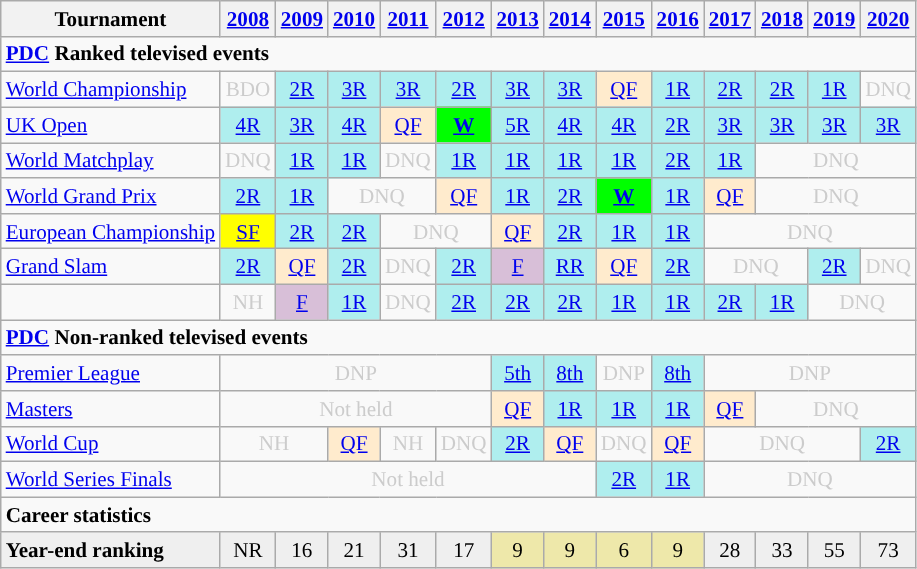<table class=wikitable style=text-align:center;font-size:88%>
<tr>
<th>Tournament</th>
<th><a href='#'>2008</a></th>
<th><a href='#'>2009</a></th>
<th><a href='#'>2010</a></th>
<th><a href='#'>2011</a></th>
<th><a href='#'>2012</a></th>
<th><a href='#'>2013</a></th>
<th><a href='#'>2014</a></th>
<th><a href='#'>2015</a></th>
<th><a href='#'>2016</a></th>
<th><a href='#'>2017</a></th>
<th><a href='#'>2018</a></th>
<th><a href='#'>2019</a></th>
<th><a href='#'>2020</a></th>
</tr>
<tr>
<td colspan="20" align="left"><strong><a href='#'>PDC</a> Ranked televised events</strong></td>
</tr>
<tr>
<td align=left><a href='#'> 
World Championship</a></td>
<td style="text-align:center; color:#ccc;">BDO</td>
<td style="text-align:center; background:#afeeee;"><a href='#'>2R</a></td>
<td style="text-align:center; background:#afeeee;"><a href='#'>3R</a></td>
<td style="text-align:center; background:#afeeee;"><a href='#'>3R</a></td>
<td style="text-align:center; background:#afeeee;"><a href='#'>2R</a></td>
<td style="text-align:center; background:#afeeee;"><a href='#'>3R</a></td>
<td style="text-align:center; background:#afeeee;"><a href='#'>3R</a></td>
<td style="text-align:center; background:#ffebcd;"><a href='#'>QF</a></td>
<td style="text-align:center; background:#afeeee;"><a href='#'>1R</a></td>
<td style="text-align:center; background:#afeeee;"><a href='#'>2R</a></td>
<td style="text-align:center; background:#afeeee;"><a href='#'>2R</a></td>
<td style="text-align:center; background:#afeeee;"><a href='#'>1R</a></td>
<td style="text-align:center; color:#ccc;">DNQ</td>
</tr>
<tr>
<td align=left><a href='#'>UK Open</a></td>
<td style="text-align:center; background:#afeeee;"><a href='#'>4R</a></td>
<td style="text-align:center; background:#afeeee;"><a href='#'>3R</a></td>
<td style="text-align:center; background:#afeeee;"><a href='#'>4R</a></td>
<td style="text-align:center; background:#ffebcd;"><a href='#'>QF</a></td>
<td style="text-align:center; background:lime;"><strong><a href='#'>W</a></strong></td>
<td style="text-align:center; background:#afeeee;"><a href='#'>5R</a></td>
<td style="text-align:center; background:#afeeee;"><a href='#'>4R</a></td>
<td style="text-align:center; background:#afeeee;"><a href='#'>4R</a></td>
<td style="text-align:center; background:#afeeee;"><a href='#'>2R</a></td>
<td style="text-align:center; background:#afeeee;"><a href='#'>3R</a></td>
<td style="text-align:center; background:#afeeee;"><a href='#'>3R</a></td>
<td style="text-align:center; background:#afeeee;"><a href='#'>3R</a></td>
<td style="text-align:center; background:#afeeee;"><a href='#'>3R</a></td>
</tr>
<tr>
<td align=left><a href='#'>World Matchplay</a></td>
<td style="text-align:center; color:#ccc;">DNQ</td>
<td style="text-align:center; background:#afeeee;"><a href='#'>1R</a></td>
<td style="text-align:center; background:#afeeee;"><a href='#'>1R</a></td>
<td style="text-align:center; color:#ccc;">DNQ</td>
<td style="text-align:center; background:#afeeee;"><a href='#'>1R</a></td>
<td style="text-align:center; background:#afeeee;"><a href='#'>1R</a></td>
<td style="text-align:center; background:#afeeee;"><a href='#'>1R</a></td>
<td style="text-align:center; background:#afeeee;"><a href='#'>1R</a></td>
<td style="text-align:center; background:#afeeee;"><a href='#'>2R</a></td>
<td style="text-align:center; background:#afeeee;"><a href='#'>1R</a></td>
<td colspan="3" style="text-align:center; color:#ccc;">DNQ</td>
</tr>
<tr>
<td align=left><a href='#'>World Grand Prix</a></td>
<td style="text-align:center; background:#afeeee;"><a href='#'>2R</a></td>
<td style="text-align:center; background:#afeeee;"><a href='#'>1R</a></td>
<td colspan="2" style="text-align:center; color:#ccc;">DNQ</td>
<td style="text-align:center; background:#ffebcd;"><a href='#'>QF</a></td>
<td style="text-align:center; background:#afeeee;"><a href='#'>1R</a></td>
<td style="text-align:center; background:#afeeee;"><a href='#'>2R</a></td>
<td style="text-align:center; background:lime;"><strong><a href='#'>W</a></strong></td>
<td style="text-align:center; background:#afeeee;"><a href='#'>1R</a></td>
<td style="text-align:center; background:#ffebcd;"><a href='#'>QF</a></td>
<td colspan="3" style="text-align:center; color:#ccc;">DNQ</td>
</tr>
<tr>
<td align=left><a href='#'>European Championship</a></td>
<td style="text-align:center; background:yellow;"><a href='#'>SF</a></td>
<td style="text-align:center; background:#afeeee;"><a href='#'>2R</a></td>
<td style="text-align:center; background:#afeeee;"><a href='#'>2R</a></td>
<td colspan="2" style="text-align:center; color:#ccc;">DNQ</td>
<td style="text-align:center; background:#ffebcd;"><a href='#'>QF</a></td>
<td style="text-align:center; background:#afeeee;"><a href='#'>2R</a></td>
<td style="text-align:center; background:#afeeee;"><a href='#'>1R</a></td>
<td style="text-align:center; background:#afeeee;"><a href='#'>1R</a></td>
<td colspan="4" style="text-align:center; color:#ccc;">DNQ</td>
</tr>
<tr>
<td align=left><a href='#'>Grand Slam</a></td>
<td style="text-align:center; background:#afeeee;"><a href='#'>2R</a></td>
<td style="text-align:center; background:#ffebcd;"><a href='#'>QF</a></td>
<td style="text-align:center; background:#afeeee;"><a href='#'>2R</a></td>
<td style="text-align:center; color:#ccc;">DNQ</td>
<td style="text-align:center; background:#afeeee;"><a href='#'>2R</a></td>
<td style="text-align:center; background:thistle;"><a href='#'>F</a></td>
<td style="text-align:center; background:#afeeee;"><a href='#'>RR</a></td>
<td style="text-align:center; background:#ffebcd;"><a href='#'>QF</a></td>
<td style="text-align:center; background:#afeeee;"><a href='#'>2R</a></td>
<td colspan="2" style="text-align:center; color:#ccc;">DNQ</td>
<td style="text-align:center; background:#afeeee;"><a href='#'>2R</a></td>
<td style="text-align:center; color:#ccc;">DNQ</td>
</tr>
<tr>
<td align=left></td>
<td style="text-align:center; color:#ccc;">NH</td>
<td style="text-align:center; background:thistle;"><a href='#'>F</a></td>
<td style="text-align:center; background:#afeeee;"><a href='#'>1R</a></td>
<td style="text-align:center; color:#ccc;">DNQ</td>
<td style="text-align:center; background:#afeeee;"><a href='#'>2R</a></td>
<td style="text-align:center; background:#afeeee;"><a href='#'>2R</a></td>
<td style="text-align:center; background:#afeeee;"><a href='#'>2R</a></td>
<td style="text-align:center; background:#afeeee;"><a href='#'>1R</a></td>
<td style="text-align:center; background:#afeeee;"><a href='#'>1R</a></td>
<td style="text-align:center; background:#afeeee;"><a href='#'>2R</a></td>
<td style="text-align:center; background:#afeeee;"><a href='#'>1R</a></td>
<td colspan="2" style="text-align:center; color:#ccc;">DNQ</td>
</tr>
<tr>
<td colspan="20" align="left"><strong><a href='#'>PDC</a> Non-ranked televised events</strong></td>
</tr>
<tr>
<td align=left><a href='#'>Premier League</a></td>
<td colspan="5" style="text-align:center; color:#ccc;">DNP</td>
<td style="text-align:center; background:#afeeee;"><a href='#'>5th</a></td>
<td style="text-align:center; background:#afeeee;"><a href='#'>8th</a></td>
<td style="text-align:center; color:#ccc;">DNP</td>
<td style="text-align:center; background:#afeeee;"><a href='#'>8th</a></td>
<td colspan="4" style="text-align:center; color:#ccc;">DNP</td>
</tr>
<tr>
<td align=left><a href='#'>Masters</a></td>
<td colspan="5" style="text-align:center; color:#ccc;">Not held</td>
<td style="text-align:center; background:#ffebcd;"><a href='#'>QF</a></td>
<td style="text-align:center; background:#afeeee;"><a href='#'>1R</a></td>
<td style="text-align:center; background:#afeeee;"><a href='#'>1R</a></td>
<td style="text-align:center; background:#afeeee;"><a href='#'>1R</a></td>
<td style="text-align:center; background:#ffebcd;"><a href='#'>QF</a></td>
<td colspan="3" style="text-align:center; color:#ccc;">DNQ</td>
</tr>
<tr>
<td align=left><a href='#'>World Cup</a></td>
<td colspan="2" style="text-align:center; color:#ccc;">NH</td>
<td style="text-align:center; background:#ffebcd;"><a href='#'>QF</a></td>
<td style="text-align:center; color:#ccc;">NH</td>
<td style="text-align:center; color:#ccc;">DNQ</td>
<td style="text-align:center; background:#afeeee;"><a href='#'>2R</a></td>
<td style="text-align:center; background:#ffebcd;"><a href='#'>QF</a></td>
<td style="text-align:center; color:#ccc;">DNQ</td>
<td style="text-align:center; background:#ffebcd;"><a href='#'>QF</a></td>
<td colspan="3" style="text-align:center; color:#ccc;">DNQ</td>
<td style="text-align:center; background:#afeeee;"><a href='#'>2R</a></td>
</tr>
<tr>
<td align=left><a href='#'>World Series Finals</a></td>
<td colspan="7" style="text-align:center; color:#ccc;">Not held</td>
<td style="text-align:center; background:#afeeee;"><a href='#'>2R</a></td>
<td style="text-align:center; background:#afeeee;"><a href='#'>1R</a></td>
<td colspan="4" style="text-align:center; color:#ccc;">DNQ</td>
</tr>
<tr>
<td colspan="20" align="left"><strong>Career statistics</strong></td>
</tr>
<tr bgcolor="efefef">
<td align="left"><strong>Year-end ranking</strong></td>
<td style="text-align:center;">NR</td>
<td style="text-align:center;">16</td>
<td style="text-align:center;">21</td>
<td style="text-align:center;">31</td>
<td style="text-align:center;">17</td>
<td style="text-align:center; background:#eee8aa;">9</td>
<td style="text-align:center; background:#eee8aa;">9</td>
<td style="text-align:center; background:#eee8aa;">6</td>
<td style="text-align:center; background:#eee8aa;">9</td>
<td style="text-align:center;">28</td>
<td style="text-align:center;">33</td>
<td style="text-align:center;">55</td>
<td style="text-align:center;">73</td>
</tr>
</table>
